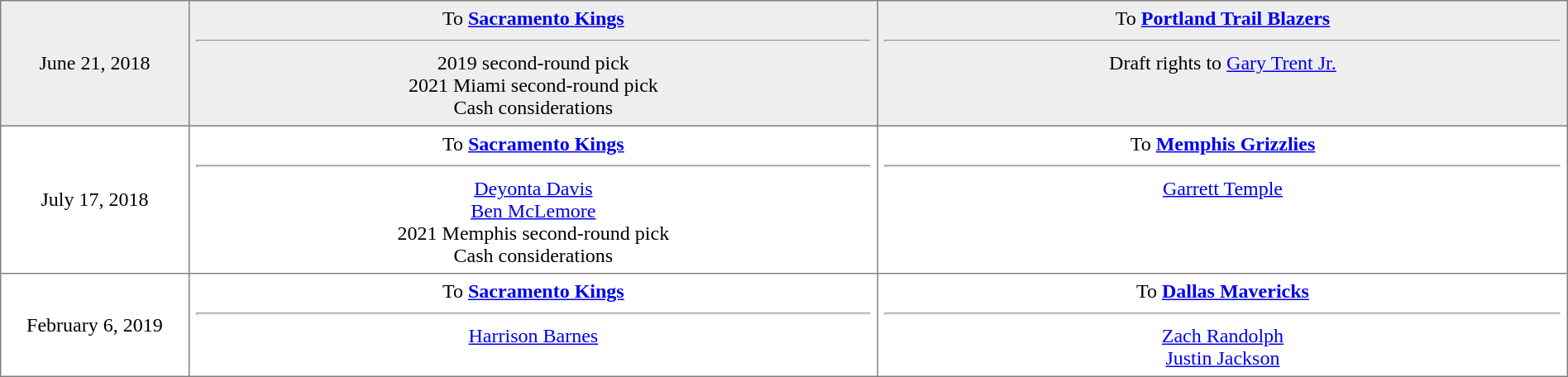<table border="1" style="border-collapse:collapse; text-align:center; width:100%;"  cellpadding="5">
<tr style="background:#eee;">
<td style="width:12%">June 21, 2018</td>
<td style="width:44%; vertical-align:top;">To <strong><a href='#'>Sacramento Kings</a></strong><hr>2019 second-round pick<br>2021 Miami second-round pick<br>Cash considerations</td>
<td style="width:44%; vertical-align:top;">To <strong><a href='#'>Portland Trail Blazers</a></strong><hr>Draft rights to <a href='#'>Gary Trent Jr.</a></td>
</tr>
<tr>
<td style="width:12%">July 17, 2018</td>
<td style="width:44%; vertical-align:top;">To <strong><a href='#'>Sacramento Kings</a></strong><hr><a href='#'>Deyonta Davis</a><br><a href='#'>Ben McLemore</a><br>2021 Memphis second-round pick<br>Cash considerations</td>
<td style="width:44%; vertical-align:top;">To <strong><a href='#'>Memphis Grizzlies</a></strong><hr><a href='#'>Garrett Temple</a></td>
</tr>
<tr>
<td style="width:12%">February 6, 2019</td>
<td style="width:44%; vertical-align:top;">To <strong><a href='#'>Sacramento Kings</a></strong><hr><a href='#'>Harrison Barnes</a></td>
<td style="width:44%; vertical-align:top;">To <strong><a href='#'>Dallas Mavericks</a></strong><hr><a href='#'>Zach Randolph</a><br><a href='#'>Justin Jackson</a></td>
</tr>
</table>
